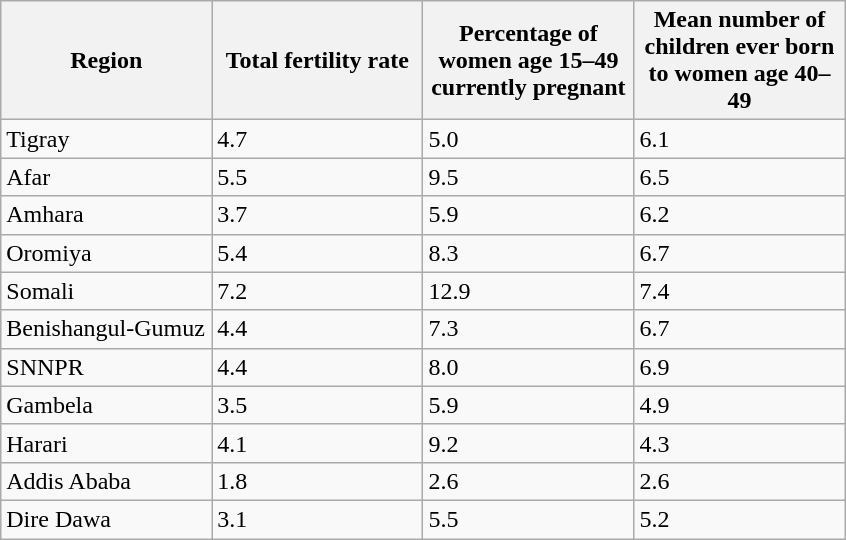<table class="wikitable sortable">
<tr>
<th style="width:100pt;">Region</th>
<th style="width:100pt;">Total fertility rate</th>
<th style="width:100pt;">Percentage of women age 15–49 currently pregnant</th>
<th style="width:100pt;">Mean number of children ever born to women age 40–49</th>
</tr>
<tr>
<td>Tigray</td>
<td>4.7</td>
<td>5.0</td>
<td>6.1</td>
</tr>
<tr>
<td>Afar</td>
<td>5.5</td>
<td>9.5</td>
<td>6.5</td>
</tr>
<tr>
<td>Amhara</td>
<td>3.7</td>
<td>5.9</td>
<td>6.2</td>
</tr>
<tr>
<td>Oromiya</td>
<td>5.4</td>
<td>8.3</td>
<td>6.7</td>
</tr>
<tr>
<td>Somali</td>
<td>7.2</td>
<td>12.9</td>
<td>7.4</td>
</tr>
<tr>
<td>Benishangul-Gumuz</td>
<td>4.4</td>
<td>7.3</td>
<td>6.7</td>
</tr>
<tr>
<td>SNNPR</td>
<td>4.4</td>
<td>8.0</td>
<td>6.9</td>
</tr>
<tr>
<td>Gambela</td>
<td>3.5</td>
<td>5.9</td>
<td>4.9</td>
</tr>
<tr>
<td>Harari</td>
<td>4.1</td>
<td>9.2</td>
<td>4.3</td>
</tr>
<tr>
<td>Addis Ababa</td>
<td>1.8</td>
<td>2.6</td>
<td>2.6</td>
</tr>
<tr>
<td>Dire Dawa</td>
<td>3.1</td>
<td>5.5</td>
<td>5.2</td>
</tr>
</table>
